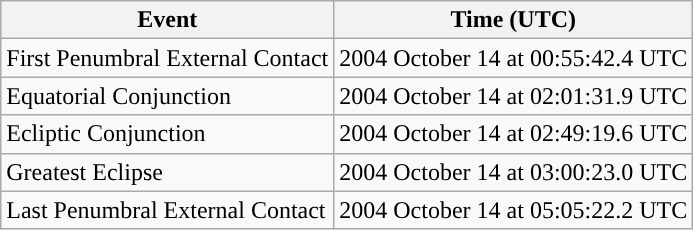<table class="wikitable">
<tr>
<th>Event</th>
<th>Time (UTC)</th>
</tr>
<tr>
<td>First Penumbral External Contact</td>
<td>2004 October 14 at 00:55:42.4 UTC</td>
</tr>
<tr>
<td>Equatorial Conjunction</td>
<td>2004 October 14 at 02:01:31.9 UTC</td>
</tr>
<tr>
<td>Ecliptic Conjunction</td>
<td>2004 October 14 at 02:49:19.6 UTC</td>
</tr>
<tr>
<td>Greatest Eclipse</td>
<td>2004 October 14 at 03:00:23.0 UTC</td>
</tr>
<tr>
<td>Last Penumbral External Contact</td>
<td>2004 October 14 at 05:05:22.2 UTC</td>
</tr>
</table>
